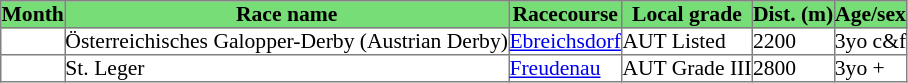<table class = "sortable" | border="1" cellpadding="0" style="border-collapse: collapse; font-size:90%">
<tr bgcolor="#77dd77" align="center">
<th>Month</th>
<th>Race name</th>
<th>Racecourse</th>
<th>Local grade</th>
<th>Dist. (m)</th>
<th>Age/sex</th>
</tr>
<tr>
<td></td>
<td>Österreichisches Galopper-Derby (Austrian Derby)</td>
<td><a href='#'>Ebreichsdorf</a></td>
<td>AUT Listed</td>
<td>2200</td>
<td>3yo c&f</td>
</tr>
<tr>
<td></td>
<td>St. Leger</td>
<td><a href='#'>Freudenau</a></td>
<td>AUT Grade III</td>
<td>2800</td>
<td>3yo +</td>
</tr>
</table>
